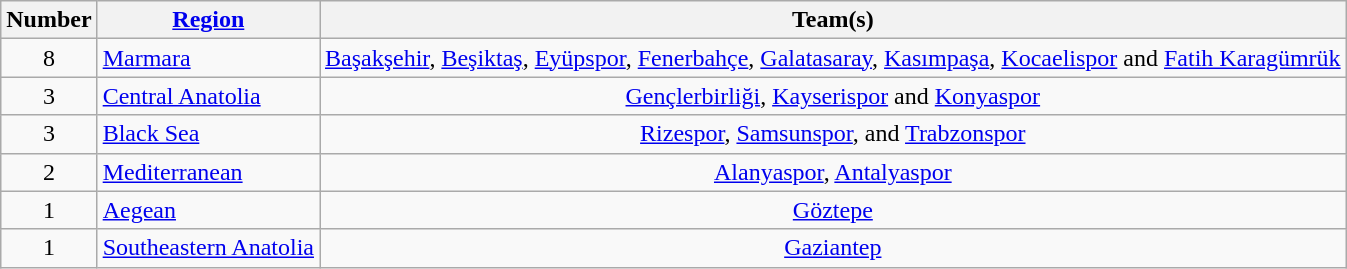<table class="wikitable" style="text-align:center">
<tr>
<th>Number</th>
<th><a href='#'>Region</a></th>
<th>Team(s)</th>
</tr>
<tr>
<td rowspan="1">8</td>
<td align="left"><a href='#'>Marmara</a></td>
<td><a href='#'>Başakşehir</a>, <a href='#'>Beşiktaş</a>, <a href='#'>Eyüpspor</a>, <a href='#'>Fenerbahçe</a>, <a href='#'>Galatasaray</a>, <a href='#'>Kasımpaşa</a>, <a href='#'>Kocaelispor</a> and <a href='#'>Fatih Karagümrük</a></td>
</tr>
<tr>
<td rowspan="1">3</td>
<td align="left"><a href='#'>Central Anatolia</a></td>
<td><a href='#'>Gençlerbirliği</a>, <a href='#'>Kayserispor</a> and <a href='#'>Konyaspor</a></td>
</tr>
<tr>
<td rowspan="1">3</td>
<td align="left"><a href='#'>Black Sea</a></td>
<td><a href='#'>Rizespor</a>, <a href='#'>Samsunspor</a>, and <a href='#'>Trabzonspor</a></td>
</tr>
<tr>
<td rowspan="1">2</td>
<td align="left"><a href='#'>Mediterranean</a></td>
<td><a href='#'>Alanyaspor</a>, <a href='#'>Antalyaspor</a></td>
</tr>
<tr>
<td rowspan="1">1</td>
<td align="left"><a href='#'>Aegean</a></td>
<td><a href='#'>Göztepe</a></td>
</tr>
<tr>
<td rowspan="1">1</td>
<td align="left"><a href='#'>Southeastern Anatolia</a></td>
<td><a href='#'>Gaziantep</a></td>
</tr>
</table>
